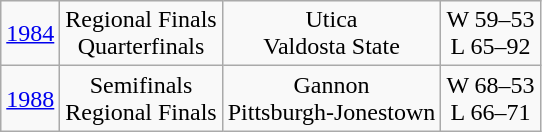<table class="wikitable">
<tr align="center">
<td><a href='#'>1984</a></td>
<td>Regional Finals<br>Quarterfinals</td>
<td>Utica<br>Valdosta State</td>
<td>W 59–53<br>L 65–92</td>
</tr>
<tr align="center">
<td><a href='#'>1988</a></td>
<td>Semifinals<br>Regional Finals</td>
<td>Gannon<br>Pittsburgh-Jonestown</td>
<td>W 68–53<br>L 66–71</td>
</tr>
</table>
